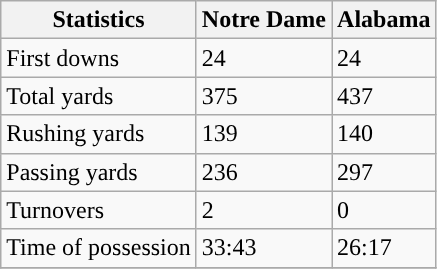<table class="wikitable">
<tr>
<th>Statistics</th>
<th>Notre Dame</th>
<th>Alabama</th>
</tr>
<tr>
<td>First downs</td>
<td>24</td>
<td>24</td>
</tr>
<tr>
<td>Total yards</td>
<td>375</td>
<td>437</td>
</tr>
<tr>
<td>Rushing yards</td>
<td>139</td>
<td>140</td>
</tr>
<tr>
<td>Passing yards</td>
<td>236</td>
<td>297</td>
</tr>
<tr>
<td>Turnovers</td>
<td>2</td>
<td>0</td>
</tr>
<tr>
<td>Time of possession</td>
<td>33:43</td>
<td>26:17</td>
</tr>
<tr>
</tr>
</table>
